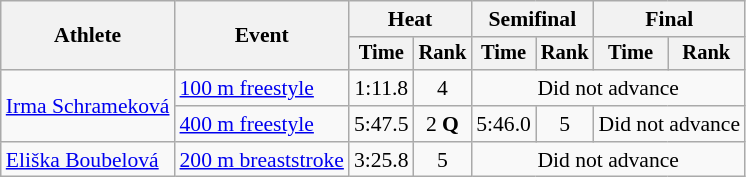<table class=wikitable style="font-size:90%;">
<tr>
<th rowspan=2>Athlete</th>
<th rowspan=2>Event</th>
<th colspan=2>Heat</th>
<th colspan=2>Semifinal</th>
<th colspan=2>Final</th>
</tr>
<tr style="font-size:95%">
<th>Time</th>
<th>Rank</th>
<th>Time</th>
<th>Rank</th>
<th>Time</th>
<th>Rank</th>
</tr>
<tr align=center>
<td align=left rowspan=2><a href='#'>Irma Schrameková</a></td>
<td align=left><a href='#'>100 m freestyle</a></td>
<td>1:11.8</td>
<td>4</td>
<td colspan=4>Did not advance</td>
</tr>
<tr align=center>
<td align=left><a href='#'>400 m freestyle</a></td>
<td>5:47.5</td>
<td>2 <strong>Q</strong></td>
<td>5:46.0</td>
<td>5</td>
<td colspan=2>Did not advance</td>
</tr>
<tr align=center>
<td align=left><a href='#'>Eliška Boubelová</a></td>
<td align=left><a href='#'>200 m breaststroke</a></td>
<td>3:25.8</td>
<td>5</td>
<td colspan=4>Did not advance</td>
</tr>
</table>
